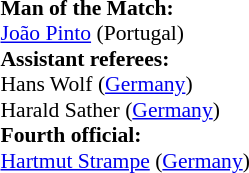<table style="width:100%; font-size:90%;">
<tr>
<td><br><strong>Man of the Match:</strong>
<br><a href='#'>João Pinto</a> (Portugal)<br><strong>Assistant referees:</strong>
<br>Hans Wolf (<a href='#'>Germany</a>)
<br>Harald Sather (<a href='#'>Germany</a>)
<br><strong>Fourth official:</strong>
<br><a href='#'>Hartmut Strampe</a> (<a href='#'>Germany</a>)</td>
</tr>
</table>
